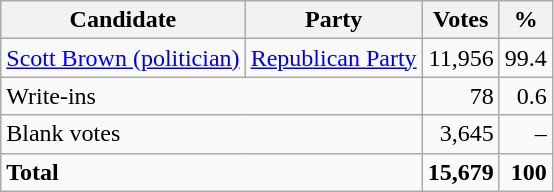<table class=wikitable style=text-align:right>
<tr>
<th>Candidate</th>
<th>Party</th>
<th>Votes</th>
<th>%</th>
</tr>
<tr>
<td align=left><a href='#'>Scott Brown (politician) </a></td>
<td align=left><a href='#'>Republican Party</a></td>
<td>11,956</td>
<td>99.4</td>
</tr>
<tr>
<td align=left colspan=2>Write-ins</td>
<td>78</td>
<td>0.6</td>
</tr>
<tr>
<td align=left colspan=2>Blank votes</td>
<td>3,645</td>
<td>–</td>
</tr>
<tr>
<td align=left colspan=2><strong>Total</strong></td>
<td><strong>15,679</strong></td>
<td><strong>100</strong></td>
</tr>
</table>
